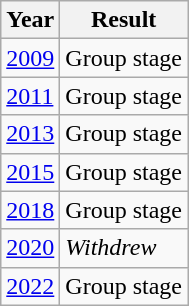<table class="wikitable">
<tr>
<th>Year</th>
<th>Result</th>
</tr>
<tr>
<td> <a href='#'>2009</a></td>
<td>Group stage</td>
</tr>
<tr>
<td> <a href='#'>2011</a></td>
<td>Group stage</td>
</tr>
<tr>
<td> <a href='#'>2013</a></td>
<td>Group stage</td>
</tr>
<tr>
<td> <a href='#'>2015</a></td>
<td>Group stage</td>
</tr>
<tr>
<td> <a href='#'>2018</a></td>
<td>Group stage</td>
</tr>
<tr>
<td> <a href='#'>2020</a></td>
<td><em>Withdrew</em></td>
</tr>
<tr>
<td> <a href='#'>2022</a></td>
<td>Group stage</td>
</tr>
</table>
